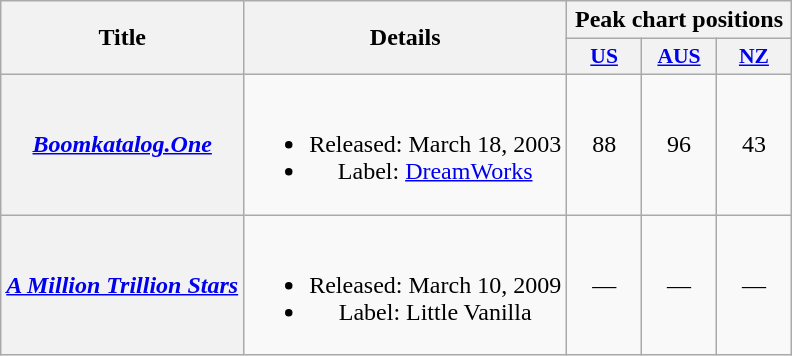<table class="wikitable plainrowheaders" style="text-align:center">
<tr>
<th scope="col" rowspan="2">Title</th>
<th scope="col" rowspan="2">Details</th>
<th scope="col" colspan="3">Peak chart positions</th>
</tr>
<tr>
<th scope="col" style="width:3em;font-size:90%"><a href='#'>US</a><br></th>
<th scope="col" style="width:3em;font-size:90%"><a href='#'>AUS</a><br></th>
<th scope="col" style="width:3em;font-size:90%"><a href='#'>NZ</a><br></th>
</tr>
<tr>
<th scope="row"><em><a href='#'>Boomkatalog.One</a></em></th>
<td><br><ul><li>Released: March 18, 2003</li><li>Label: <a href='#'>DreamWorks</a></li></ul></td>
<td>88</td>
<td>96</td>
<td>43</td>
</tr>
<tr>
<th scope="row"><em><a href='#'>A Million Trillion Stars</a></em></th>
<td><br><ul><li>Released: March 10, 2009</li><li>Label: Little Vanilla</li></ul></td>
<td>—</td>
<td>—</td>
<td>—</td>
</tr>
</table>
